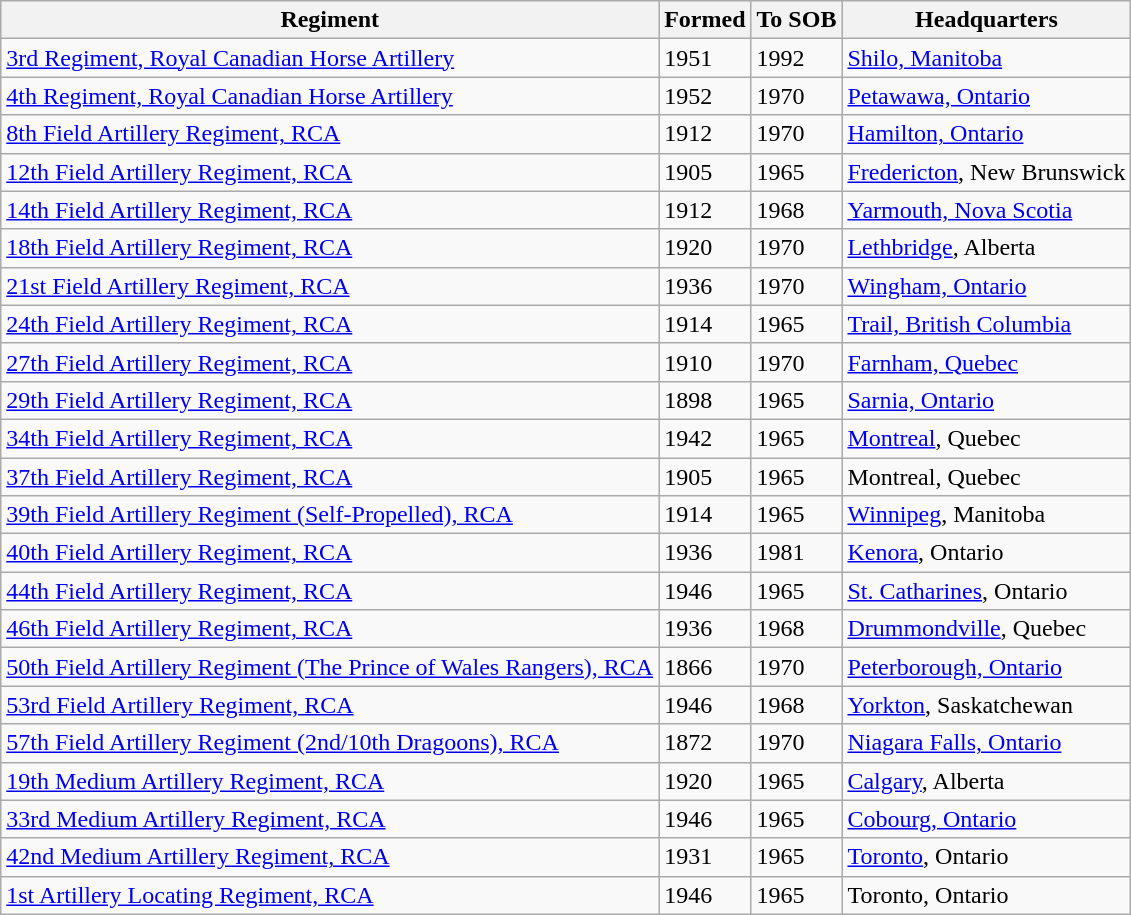<table class=wikitable>
<tr>
<th>Regiment</th>
<th>Formed</th>
<th>To SOB</th>
<th>Headquarters</th>
</tr>
<tr>
<td><a href='#'>3rd Regiment, Royal Canadian Horse Artillery</a></td>
<td>1951</td>
<td>1992</td>
<td><a href='#'>Shilo, Manitoba</a></td>
</tr>
<tr>
<td><a href='#'>4th Regiment, Royal Canadian Horse Artillery</a></td>
<td>1952</td>
<td>1970</td>
<td><a href='#'>Petawawa, Ontario</a></td>
</tr>
<tr>
<td><a href='#'>8th Field Artillery Regiment, RCA</a></td>
<td>1912</td>
<td>1970</td>
<td><a href='#'>Hamilton, Ontario</a></td>
</tr>
<tr>
<td><a href='#'>12th Field Artillery Regiment, RCA</a></td>
<td>1905</td>
<td>1965</td>
<td><a href='#'>Fredericton</a>, New Brunswick</td>
</tr>
<tr>
<td><a href='#'>14th Field Artillery Regiment, RCA</a></td>
<td>1912</td>
<td>1968</td>
<td><a href='#'>Yarmouth, Nova Scotia</a></td>
</tr>
<tr>
<td><a href='#'>18th Field Artillery Regiment, RCA</a></td>
<td>1920</td>
<td>1970</td>
<td><a href='#'>Lethbridge</a>, Alberta</td>
</tr>
<tr>
<td><a href='#'>21st Field Artillery Regiment, RCA</a></td>
<td>1936</td>
<td>1970</td>
<td><a href='#'>Wingham, Ontario</a></td>
</tr>
<tr>
<td><a href='#'>24th Field Artillery Regiment, RCA</a></td>
<td>1914</td>
<td>1965</td>
<td><a href='#'>Trail, British Columbia</a></td>
</tr>
<tr>
<td><a href='#'>27th Field Artillery Regiment, RCA</a></td>
<td>1910</td>
<td>1970</td>
<td><a href='#'>Farnham, Quebec</a></td>
</tr>
<tr>
<td><a href='#'>29th Field Artillery Regiment, RCA</a></td>
<td>1898</td>
<td>1965</td>
<td><a href='#'>Sarnia, Ontario</a></td>
</tr>
<tr>
<td><a href='#'>34th Field Artillery Regiment, RCA</a></td>
<td>1942</td>
<td>1965</td>
<td><a href='#'>Montreal</a>, Quebec</td>
</tr>
<tr>
<td><a href='#'>37th Field Artillery Regiment, RCA</a></td>
<td>1905</td>
<td>1965</td>
<td>Montreal, Quebec</td>
</tr>
<tr>
<td><a href='#'>39th Field Artillery Regiment (Self-Propelled), RCA</a></td>
<td>1914</td>
<td>1965</td>
<td><a href='#'>Winnipeg</a>, Manitoba</td>
</tr>
<tr>
<td><a href='#'>40th Field Artillery Regiment, RCA</a></td>
<td>1936</td>
<td>1981</td>
<td><a href='#'>Kenora</a>, Ontario</td>
</tr>
<tr>
<td><a href='#'>44th Field Artillery Regiment, RCA</a></td>
<td>1946</td>
<td>1965</td>
<td><a href='#'>St. Catharines</a>, Ontario</td>
</tr>
<tr>
<td><a href='#'>46th Field Artillery Regiment, RCA</a></td>
<td>1936</td>
<td>1968</td>
<td><a href='#'>Drummondville</a>, Quebec</td>
</tr>
<tr>
<td><a href='#'>50th Field Artillery Regiment (The Prince of Wales Rangers), RCA</a></td>
<td>1866</td>
<td>1970</td>
<td><a href='#'>Peterborough, Ontario</a></td>
</tr>
<tr>
<td><a href='#'>53rd Field Artillery Regiment, RCA</a></td>
<td>1946</td>
<td>1968</td>
<td><a href='#'>Yorkton</a>, Saskatchewan</td>
</tr>
<tr>
<td><a href='#'>57th Field Artillery Regiment (2nd/10th Dragoons), RCA</a></td>
<td>1872</td>
<td>1970</td>
<td><a href='#'>Niagara Falls, Ontario</a></td>
</tr>
<tr>
<td><a href='#'>19th Medium Artillery Regiment, RCA</a></td>
<td>1920</td>
<td>1965</td>
<td><a href='#'>Calgary</a>, Alberta</td>
</tr>
<tr>
<td><a href='#'>33rd Medium Artillery Regiment, RCA</a></td>
<td>1946</td>
<td>1965</td>
<td><a href='#'>Cobourg, Ontario</a></td>
</tr>
<tr>
<td><a href='#'>42nd Medium Artillery Regiment, RCA</a></td>
<td>1931</td>
<td>1965</td>
<td><a href='#'>Toronto</a>, Ontario</td>
</tr>
<tr>
<td><a href='#'>1st Artillery Locating Regiment, RCA</a></td>
<td>1946</td>
<td>1965</td>
<td>Toronto, Ontario</td>
</tr>
</table>
